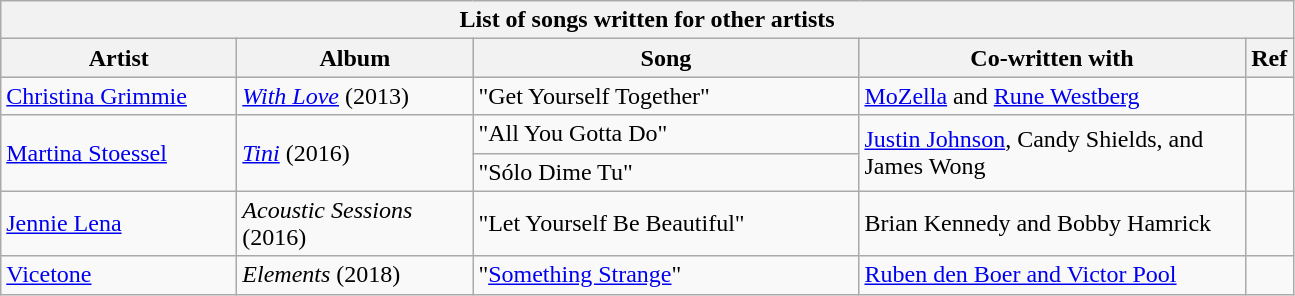<table class="wikitable">
<tr>
<th colspan="5">List of songs written for other artists</th>
</tr>
<tr style="background:#ccc;">
<th style="width:150px;">Artist</th>
<th style="width:150px;">Album</th>
<th style="width:250px;">Song</th>
<th style="width:250px;">Co-written with</th>
<th width="25">Ref</th>
</tr>
<tr>
<td><a href='#'>Christina Grimmie</a></td>
<td><em><a href='#'>With Love</a></em> (2013)</td>
<td>"Get Yourself Together"</td>
<td><a href='#'>MoZella</a> and <a href='#'>Rune Westberg</a></td>
<td></td>
</tr>
<tr>
<td rowspan="2"><a href='#'>Martina Stoessel</a></td>
<td rowspan="2"><em><a href='#'>Tini</a></em> (2016)</td>
<td>"All You Gotta Do"</td>
<td rowspan="2"><a href='#'>Justin Johnson</a>, Candy Shields, and James Wong</td>
<td rowspan="2"></td>
</tr>
<tr>
<td>"Sólo Dime Tu"</td>
</tr>
<tr>
<td><a href='#'>Jennie Lena</a></td>
<td><em>Acoustic Sessions</em> (2016)</td>
<td>"Let Yourself Be Beautiful"</td>
<td>Brian Kennedy and Bobby Hamrick</td>
<td></td>
</tr>
<tr>
<td><a href='#'>Vicetone</a></td>
<td><em>Elements</em> (2018)</td>
<td>"<a href='#'>Something Strange</a>"</td>
<td><a href='#'>Ruben den Boer and Victor Pool</a></td>
<td></td>
</tr>
</table>
